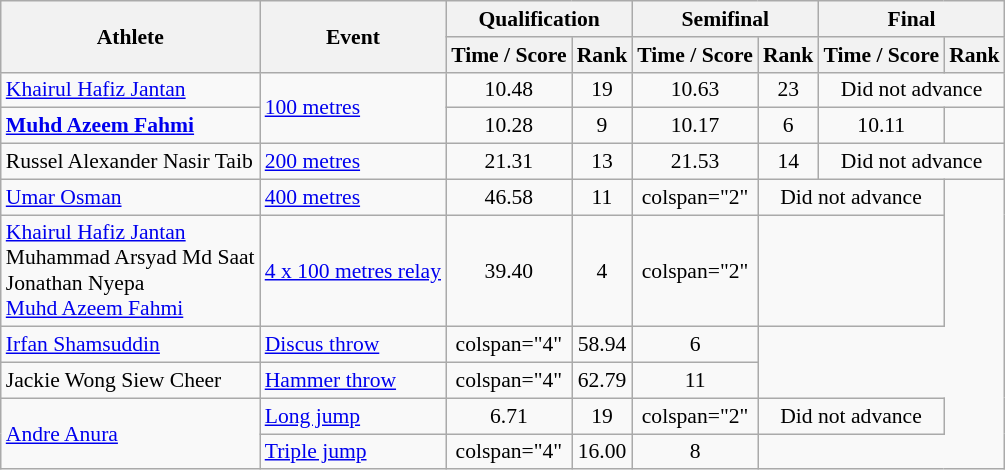<table class="wikitable" style="font-size:90%;text-align:center">
<tr>
<th rowspan="2">Athlete</th>
<th rowspan="2">Event</th>
<th colspan="2">Qualification</th>
<th colspan="2">Semifinal</th>
<th colspan="2">Final</th>
</tr>
<tr>
<th>Time / Score</th>
<th>Rank</th>
<th>Time / Score</th>
<th>Rank</th>
<th>Time / Score</th>
<th>Rank</th>
</tr>
<tr>
<td align="left"><a href='#'>Khairul Hafiz Jantan</a></td>
<td align="left" rowspan="2"><a href='#'>100 metres</a></td>
<td>10.48</td>
<td>19 <strong></strong></td>
<td>10.63</td>
<td>23</td>
<td colspan="2">Did not advance</td>
</tr>
<tr>
<td align="left"><strong><a href='#'>Muhd Azeem Fahmi</a></strong></td>
<td>10.28</td>
<td>9 <strong></strong></td>
<td>10.17</td>
<td>6 <strong></strong></td>
<td>10.11</td>
<td></td>
</tr>
<tr>
<td align="left">Russel Alexander Nasir Taib</td>
<td align="left"><a href='#'>200 metres</a></td>
<td>21.31</td>
<td>13 <strong></strong></td>
<td>21.53</td>
<td>14</td>
<td colspan="2">Did not advance</td>
</tr>
<tr>
<td align="left"><a href='#'>Umar Osman</a></td>
<td align="left"><a href='#'>400 metres</a></td>
<td>46.58</td>
<td>11</td>
<td>colspan="2" </td>
<td colspan="2">Did not advance</td>
</tr>
<tr>
<td align="left"><a href='#'>Khairul Hafiz Jantan</a><br>Muhammad Arsyad Md Saat<br>Jonathan Nyepa<br><a href='#'>Muhd Azeem Fahmi</a></td>
<td align="left"><a href='#'>4 x 100 metres relay</a></td>
<td>39.40 <strong></strong></td>
<td>4 <strong></strong></td>
<td>colspan="2" </td>
<td colspan="2"><strong></strong></td>
</tr>
<tr>
<td align="left"><a href='#'>Irfan Shamsuddin</a></td>
<td align="left"><a href='#'>Discus throw</a></td>
<td>colspan="4" </td>
<td>58.94</td>
<td>6</td>
</tr>
<tr>
<td align="left">Jackie Wong Siew Cheer</td>
<td align="left"><a href='#'>Hammer throw</a></td>
<td>colspan="4" </td>
<td>62.79</td>
<td>11</td>
</tr>
<tr>
<td align="left" rowspan="2"><a href='#'>Andre Anura</a></td>
<td align="left"><a href='#'>Long jump</a></td>
<td>6.71</td>
<td>19</td>
<td>colspan="2" </td>
<td colspan="2">Did not advance</td>
</tr>
<tr>
<td align="left"><a href='#'>Triple jump</a></td>
<td>colspan="4" </td>
<td>16.00</td>
<td>8</td>
</tr>
</table>
